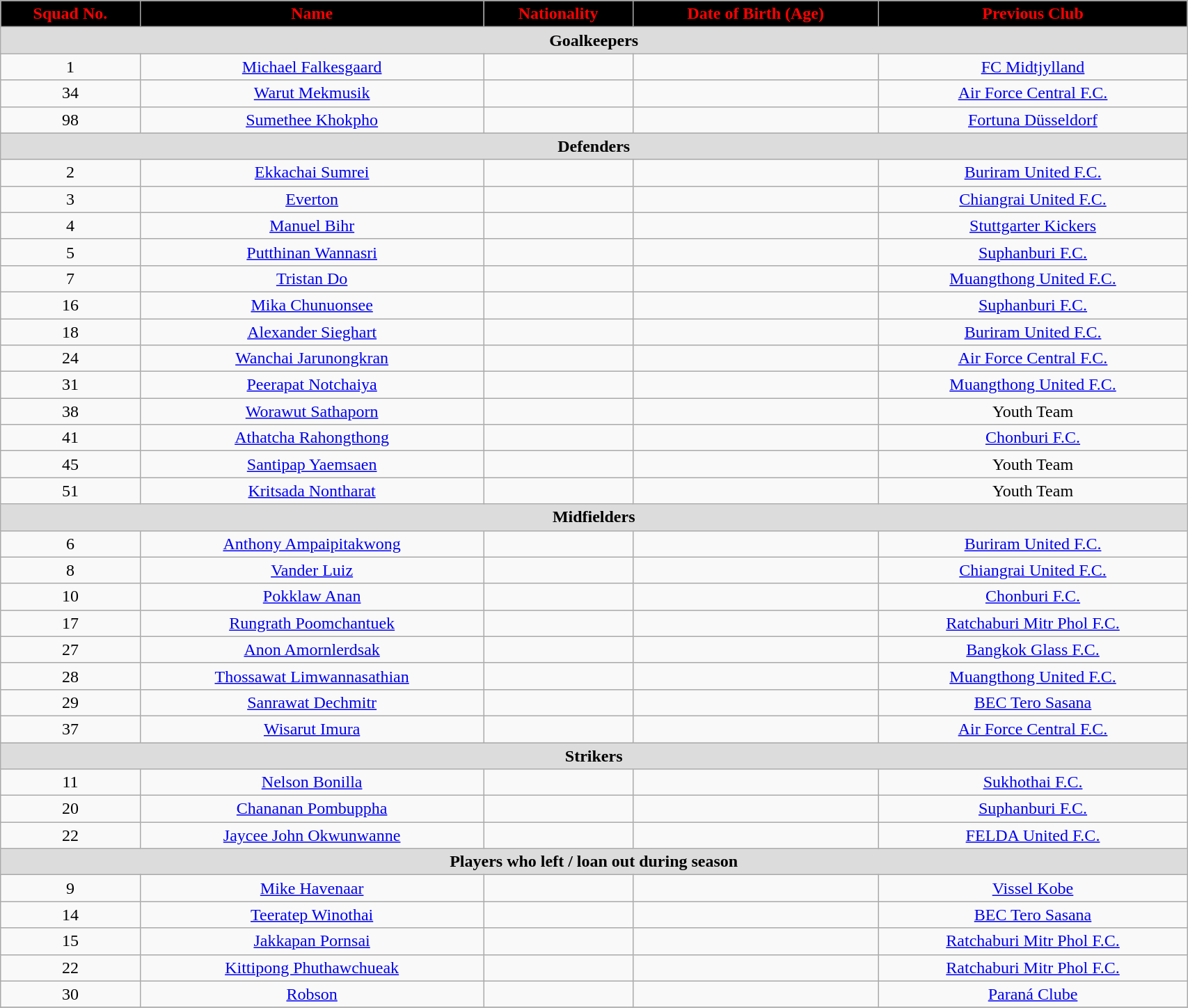<table class="wikitable" style="text-align:center; font-size:100%; width:90%;">
<tr>
<th style="background:black; color:red; text-align:center;">Squad No.</th>
<th style="background:black; color:red; text-align:center;">Name</th>
<th style="background:black; color:red; text-align:center;">Nationality</th>
<th style="background:black; color:red; text-align:center;">Date of Birth (Age)</th>
<th style="background:black; color:red; text-align:center;">Previous Club</th>
</tr>
<tr>
<th colspan="8" style="background:#dcdcdc; text-align:center">Goalkeepers</th>
</tr>
<tr>
<td>1</td>
<td><a href='#'>Michael Falkesgaard</a></td>
<td></td>
<td></td>
<td> <a href='#'>FC Midtjylland</a></td>
</tr>
<tr>
<td>34</td>
<td><a href='#'>Warut Mekmusik</a></td>
<td></td>
<td></td>
<td> <a href='#'>Air Force Central F.C.</a></td>
</tr>
<tr>
<td>98</td>
<td><a href='#'>Sumethee Khokpho</a></td>
<td></td>
<td></td>
<td> <a href='#'>Fortuna Düsseldorf</a></td>
</tr>
<tr>
<th colspan="8" style="background:#dcdcdc; text-align:center">Defenders</th>
</tr>
<tr>
<td>2</td>
<td><a href='#'>Ekkachai Sumrei</a></td>
<td></td>
<td></td>
<td> <a href='#'>Buriram United F.C.</a></td>
</tr>
<tr>
<td>3</td>
<td><a href='#'>Everton</a></td>
<td></td>
<td></td>
<td> <a href='#'>Chiangrai United F.C.</a></td>
</tr>
<tr>
<td>4</td>
<td><a href='#'>Manuel Bihr</a></td>
<td></td>
<td></td>
<td> <a href='#'>Stuttgarter Kickers</a></td>
</tr>
<tr>
<td>5</td>
<td><a href='#'>Putthinan Wannasri</a></td>
<td></td>
<td></td>
<td> <a href='#'>Suphanburi F.C.</a></td>
</tr>
<tr>
<td>7</td>
<td><a href='#'>Tristan Do</a></td>
<td></td>
<td></td>
<td> <a href='#'>Muangthong United F.C.</a></td>
</tr>
<tr>
<td>16</td>
<td><a href='#'>Mika Chunuonsee</a></td>
<td></td>
<td></td>
<td> <a href='#'>Suphanburi F.C.</a></td>
</tr>
<tr>
<td>18</td>
<td><a href='#'>Alexander Sieghart</a></td>
<td></td>
<td></td>
<td> <a href='#'>Buriram United F.C.</a></td>
</tr>
<tr>
<td>24</td>
<td><a href='#'>Wanchai Jarunongkran</a></td>
<td></td>
<td></td>
<td> <a href='#'>Air Force Central F.C.</a></td>
</tr>
<tr>
<td>31</td>
<td><a href='#'>Peerapat Notchaiya</a></td>
<td></td>
<td></td>
<td> <a href='#'>Muangthong United F.C.</a></td>
</tr>
<tr>
<td>38</td>
<td><a href='#'>Worawut Sathaporn</a></td>
<td></td>
<td></td>
<td> Youth Team</td>
</tr>
<tr>
<td>41</td>
<td><a href='#'>Athatcha Rahongthong</a></td>
<td></td>
<td></td>
<td> <a href='#'>Chonburi F.C.</a></td>
</tr>
<tr>
<td>45</td>
<td><a href='#'>Santipap Yaemsaen</a></td>
<td></td>
<td></td>
<td> Youth Team</td>
</tr>
<tr>
<td>51</td>
<td><a href='#'>Kritsada Nontharat</a></td>
<td></td>
<td></td>
<td> Youth Team</td>
</tr>
<tr>
<th colspan="8" style="background:#dcdcdc; text-align:center">Midfielders</th>
</tr>
<tr>
<td>6</td>
<td><a href='#'>Anthony Ampaipitakwong</a></td>
<td></td>
<td></td>
<td> <a href='#'>Buriram United F.C.</a></td>
</tr>
<tr>
<td>8</td>
<td><a href='#'>Vander Luiz</a></td>
<td></td>
<td></td>
<td> <a href='#'>Chiangrai United F.C.</a></td>
</tr>
<tr>
<td>10</td>
<td><a href='#'>Pokklaw Anan</a></td>
<td></td>
<td></td>
<td> <a href='#'>Chonburi F.C.</a></td>
</tr>
<tr>
<td>17</td>
<td><a href='#'>Rungrath Poomchantuek</a></td>
<td></td>
<td></td>
<td> <a href='#'>Ratchaburi Mitr Phol F.C.</a></td>
</tr>
<tr>
<td>27</td>
<td><a href='#'>Anon Amornlerdsak</a></td>
<td></td>
<td></td>
<td> <a href='#'>Bangkok Glass F.C.</a></td>
</tr>
<tr>
<td>28</td>
<td><a href='#'>Thossawat Limwannasathian</a></td>
<td></td>
<td></td>
<td> <a href='#'>Muangthong United F.C.</a></td>
</tr>
<tr>
<td>29</td>
<td><a href='#'>Sanrawat Dechmitr</a></td>
<td></td>
<td></td>
<td> <a href='#'>BEC Tero Sasana</a></td>
</tr>
<tr>
<td>37</td>
<td><a href='#'>Wisarut Imura</a></td>
<td></td>
<td></td>
<td> <a href='#'>Air Force Central F.C.</a></td>
</tr>
<tr>
<th colspan="8" style="background:#dcdcdc; text-align:center">Strikers</th>
</tr>
<tr>
<td>11</td>
<td><a href='#'>Nelson Bonilla</a></td>
<td></td>
<td></td>
<td> <a href='#'>Sukhothai F.C.</a></td>
</tr>
<tr>
<td>20</td>
<td><a href='#'>Chananan Pombuppha</a></td>
<td></td>
<td></td>
<td> <a href='#'>Suphanburi F.C.</a></td>
</tr>
<tr>
<td>22</td>
<td><a href='#'>Jaycee John Okwunwanne</a></td>
<td></td>
<td></td>
<td> <a href='#'>FELDA United F.C.</a></td>
</tr>
<tr>
<th colspan="8" style="background:#dcdcdc; text-align:center">Players who left / loan out during season</th>
</tr>
<tr>
<td>9</td>
<td><a href='#'>Mike Havenaar</a></td>
<td> </td>
<td></td>
<td> <a href='#'>Vissel Kobe</a></td>
</tr>
<tr>
<td>14</td>
<td><a href='#'>Teeratep Winothai</a></td>
<td></td>
<td></td>
<td> <a href='#'>BEC Tero Sasana</a></td>
</tr>
<tr>
<td>15</td>
<td><a href='#'>Jakkapan Pornsai</a></td>
<td></td>
<td></td>
<td> <a href='#'>Ratchaburi Mitr Phol F.C.</a></td>
</tr>
<tr>
<td>22</td>
<td><a href='#'>Kittipong Phuthawchueak</a></td>
<td></td>
<td></td>
<td> <a href='#'>Ratchaburi Mitr Phol F.C.</a></td>
</tr>
<tr>
<td>30</td>
<td><a href='#'>Robson</a></td>
<td></td>
<td></td>
<td> <a href='#'>Paraná Clube</a></td>
</tr>
<tr>
</tr>
</table>
